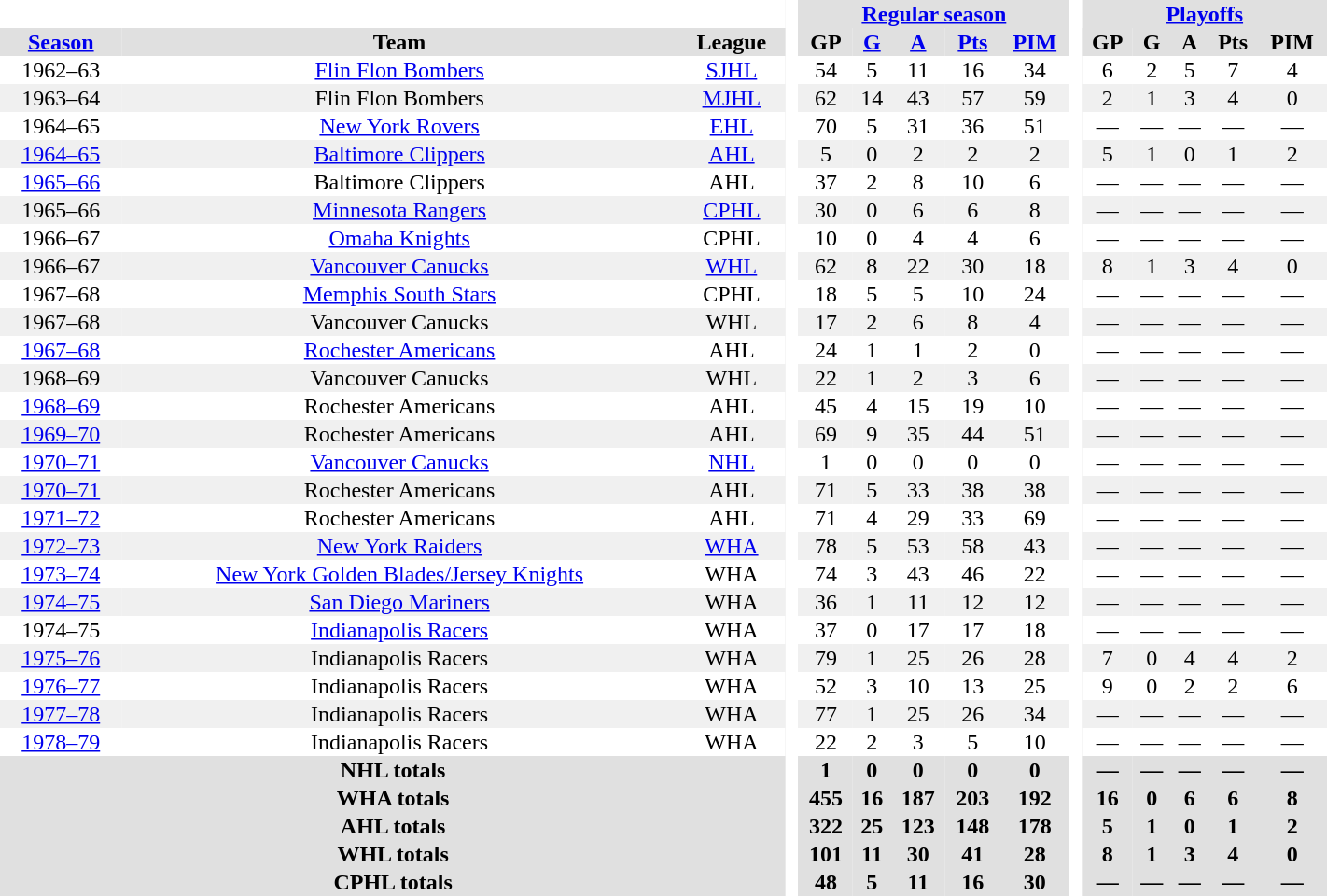<table border="0" cellpadding="1" cellspacing="0" style="width:75%; text-align:center;">
<tr bgcolor="#e0e0e0">
<th colspan="3" bgcolor="#ffffff"> </th>
<th rowspan="99" bgcolor="#ffffff"> </th>
<th colspan="5"><a href='#'>Regular season</a></th>
<th rowspan="99" bgcolor="#ffffff"> </th>
<th colspan="5"><a href='#'>Playoffs</a></th>
</tr>
<tr bgcolor="#e0e0e0">
<th><a href='#'>Season</a></th>
<th>Team</th>
<th>League</th>
<th>GP</th>
<th><a href='#'>G</a></th>
<th><a href='#'>A</a></th>
<th><a href='#'>Pts</a></th>
<th><a href='#'>PIM</a></th>
<th>GP</th>
<th>G</th>
<th>A</th>
<th>Pts</th>
<th>PIM</th>
</tr>
<tr>
<td>1962–63</td>
<td><a href='#'>Flin Flon Bombers</a></td>
<td><a href='#'>SJHL</a></td>
<td>54</td>
<td>5</td>
<td>11</td>
<td>16</td>
<td>34</td>
<td>6</td>
<td>2</td>
<td>5</td>
<td>7</td>
<td>4</td>
</tr>
<tr bgcolor="#f0f0f0">
<td>1963–64</td>
<td>Flin Flon Bombers</td>
<td><a href='#'>MJHL</a></td>
<td>62</td>
<td>14</td>
<td>43</td>
<td>57</td>
<td>59</td>
<td>2</td>
<td>1</td>
<td>3</td>
<td>4</td>
<td>0</td>
</tr>
<tr>
<td>1964–65</td>
<td><a href='#'>New York Rovers</a></td>
<td><a href='#'>EHL</a></td>
<td>70</td>
<td>5</td>
<td>31</td>
<td>36</td>
<td>51</td>
<td>—</td>
<td>—</td>
<td>—</td>
<td>—</td>
<td>—</td>
</tr>
<tr bgcolor="#f0f0f0">
<td><a href='#'>1964–65</a></td>
<td><a href='#'>Baltimore Clippers</a></td>
<td><a href='#'>AHL</a></td>
<td>5</td>
<td>0</td>
<td>2</td>
<td>2</td>
<td>2</td>
<td>5</td>
<td>1</td>
<td>0</td>
<td>1</td>
<td>2</td>
</tr>
<tr>
<td><a href='#'>1965–66</a></td>
<td>Baltimore Clippers</td>
<td>AHL</td>
<td>37</td>
<td>2</td>
<td>8</td>
<td>10</td>
<td>6</td>
<td>—</td>
<td>—</td>
<td>—</td>
<td>—</td>
<td>—</td>
</tr>
<tr bgcolor="#f0f0f0">
<td>1965–66</td>
<td><a href='#'>Minnesota Rangers</a></td>
<td><a href='#'>CPHL</a></td>
<td>30</td>
<td>0</td>
<td>6</td>
<td>6</td>
<td>8</td>
<td>—</td>
<td>—</td>
<td>—</td>
<td>—</td>
<td>—</td>
</tr>
<tr>
<td>1966–67</td>
<td><a href='#'>Omaha Knights</a></td>
<td>CPHL</td>
<td>10</td>
<td>0</td>
<td>4</td>
<td>4</td>
<td>6</td>
<td>—</td>
<td>—</td>
<td>—</td>
<td>—</td>
<td>—</td>
</tr>
<tr bgcolor="#f0f0f0">
<td>1966–67</td>
<td><a href='#'>Vancouver Canucks</a></td>
<td><a href='#'>WHL</a></td>
<td>62</td>
<td>8</td>
<td>22</td>
<td>30</td>
<td>18</td>
<td>8</td>
<td>1</td>
<td>3</td>
<td>4</td>
<td>0</td>
</tr>
<tr>
<td>1967–68</td>
<td><a href='#'>Memphis South Stars</a></td>
<td>CPHL</td>
<td>18</td>
<td>5</td>
<td>5</td>
<td>10</td>
<td>24</td>
<td>—</td>
<td>—</td>
<td>—</td>
<td>—</td>
<td>—</td>
</tr>
<tr bgcolor="#f0f0f0">
<td>1967–68</td>
<td>Vancouver Canucks</td>
<td>WHL</td>
<td>17</td>
<td>2</td>
<td>6</td>
<td>8</td>
<td>4</td>
<td>—</td>
<td>—</td>
<td>—</td>
<td>—</td>
<td>—</td>
</tr>
<tr>
<td><a href='#'>1967–68</a></td>
<td><a href='#'>Rochester Americans</a></td>
<td>AHL</td>
<td>24</td>
<td>1</td>
<td>1</td>
<td>2</td>
<td>0</td>
<td>—</td>
<td>—</td>
<td>—</td>
<td>—</td>
<td>—</td>
</tr>
<tr bgcolor="#f0f0f0">
<td>1968–69</td>
<td>Vancouver Canucks</td>
<td>WHL</td>
<td>22</td>
<td>1</td>
<td>2</td>
<td>3</td>
<td>6</td>
<td>—</td>
<td>—</td>
<td>—</td>
<td>—</td>
<td>—</td>
</tr>
<tr>
<td><a href='#'>1968–69</a></td>
<td>Rochester Americans</td>
<td>AHL</td>
<td>45</td>
<td>4</td>
<td>15</td>
<td>19</td>
<td>10</td>
<td>—</td>
<td>—</td>
<td>—</td>
<td>—</td>
<td>—</td>
</tr>
<tr bgcolor="#f0f0f0">
<td><a href='#'>1969–70</a></td>
<td>Rochester Americans</td>
<td>AHL</td>
<td>69</td>
<td>9</td>
<td>35</td>
<td>44</td>
<td>51</td>
<td>—</td>
<td>—</td>
<td>—</td>
<td>—</td>
<td>—</td>
</tr>
<tr>
<td><a href='#'>1970–71</a></td>
<td><a href='#'>Vancouver Canucks</a></td>
<td><a href='#'>NHL</a></td>
<td>1</td>
<td>0</td>
<td>0</td>
<td>0</td>
<td>0</td>
<td>—</td>
<td>—</td>
<td>—</td>
<td>—</td>
<td>—</td>
</tr>
<tr bgcolor="#f0f0f0">
<td><a href='#'>1970–71</a></td>
<td>Rochester Americans</td>
<td>AHL</td>
<td>71</td>
<td>5</td>
<td>33</td>
<td>38</td>
<td>38</td>
<td>—</td>
<td>—</td>
<td>—</td>
<td>—</td>
<td>—</td>
</tr>
<tr>
<td><a href='#'>1971–72</a></td>
<td>Rochester Americans</td>
<td>AHL</td>
<td>71</td>
<td>4</td>
<td>29</td>
<td>33</td>
<td>69</td>
<td>—</td>
<td>—</td>
<td>—</td>
<td>—</td>
<td>—</td>
</tr>
<tr bgcolor="#f0f0f0">
<td><a href='#'>1972–73</a></td>
<td><a href='#'>New York Raiders</a></td>
<td><a href='#'>WHA</a></td>
<td>78</td>
<td>5</td>
<td>53</td>
<td>58</td>
<td>43</td>
<td>—</td>
<td>—</td>
<td>—</td>
<td>—</td>
<td>—</td>
</tr>
<tr>
<td><a href='#'>1973–74</a></td>
<td><a href='#'>New York Golden Blades/Jersey Knights</a></td>
<td>WHA</td>
<td>74</td>
<td>3</td>
<td>43</td>
<td>46</td>
<td>22</td>
<td>—</td>
<td>—</td>
<td>—</td>
<td>—</td>
<td>—</td>
</tr>
<tr bgcolor="#f0f0f0">
<td><a href='#'>1974–75</a></td>
<td><a href='#'>San Diego Mariners</a></td>
<td>WHA</td>
<td>36</td>
<td>1</td>
<td>11</td>
<td>12</td>
<td>12</td>
<td>—</td>
<td>—</td>
<td>—</td>
<td>—</td>
<td>—</td>
</tr>
<tr>
<td>1974–75</td>
<td><a href='#'>Indianapolis Racers</a></td>
<td>WHA</td>
<td>37</td>
<td>0</td>
<td>17</td>
<td>17</td>
<td>18</td>
<td>—</td>
<td>—</td>
<td>—</td>
<td>—</td>
<td>—</td>
</tr>
<tr bgcolor="#f0f0f0">
<td><a href='#'>1975–76</a></td>
<td>Indianapolis Racers</td>
<td>WHA</td>
<td>79</td>
<td>1</td>
<td>25</td>
<td>26</td>
<td>28</td>
<td>7</td>
<td>0</td>
<td>4</td>
<td>4</td>
<td>2</td>
</tr>
<tr>
<td><a href='#'>1976–77</a></td>
<td>Indianapolis Racers</td>
<td>WHA</td>
<td>52</td>
<td>3</td>
<td>10</td>
<td>13</td>
<td>25</td>
<td>9</td>
<td>0</td>
<td>2</td>
<td>2</td>
<td>6</td>
</tr>
<tr bgcolor="#f0f0f0">
<td><a href='#'>1977–78</a></td>
<td>Indianapolis Racers</td>
<td>WHA</td>
<td>77</td>
<td>1</td>
<td>25</td>
<td>26</td>
<td>34</td>
<td>—</td>
<td>—</td>
<td>—</td>
<td>—</td>
<td>—</td>
</tr>
<tr>
<td><a href='#'>1978–79</a></td>
<td>Indianapolis Racers</td>
<td>WHA</td>
<td>22</td>
<td>2</td>
<td>3</td>
<td>5</td>
<td>10</td>
<td>—</td>
<td>—</td>
<td>—</td>
<td>—</td>
<td>—</td>
</tr>
<tr bgcolor="#e0e0e0">
<th colspan="3">NHL totals</th>
<th>1</th>
<th>0</th>
<th>0</th>
<th>0</th>
<th>0</th>
<th>—</th>
<th>—</th>
<th>—</th>
<th>—</th>
<th>—</th>
</tr>
<tr bgcolor="#e0e0e0">
<th colspan="3">WHA totals</th>
<th>455</th>
<th>16</th>
<th>187</th>
<th>203</th>
<th>192</th>
<th>16</th>
<th>0</th>
<th>6</th>
<th>6</th>
<th>8</th>
</tr>
<tr bgcolor="#e0e0e0">
<th colspan="3">AHL totals</th>
<th>322</th>
<th>25</th>
<th>123</th>
<th>148</th>
<th>178</th>
<th>5</th>
<th>1</th>
<th>0</th>
<th>1</th>
<th>2</th>
</tr>
<tr bgcolor="#e0e0e0">
<th colspan="3">WHL totals</th>
<th>101</th>
<th>11</th>
<th>30</th>
<th>41</th>
<th>28</th>
<th>8</th>
<th>1</th>
<th>3</th>
<th>4</th>
<th>0</th>
</tr>
<tr bgcolor="#e0e0e0">
<th colspan="3">CPHL totals</th>
<th>48</th>
<th>5</th>
<th>11</th>
<th>16</th>
<th>30</th>
<th>—</th>
<th>—</th>
<th>—</th>
<th>—</th>
<th>—</th>
</tr>
</table>
